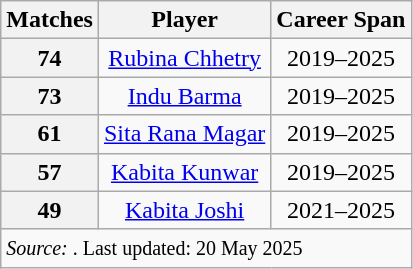<table class="wikitable" style="text-align: center;">
<tr>
<th>Matches</th>
<th>Player</th>
<th>Career Span</th>
</tr>
<tr>
<th>74</th>
<td><a href='#'>Rubina Chhetry</a></td>
<td>2019–2025</td>
</tr>
<tr>
<th>73</th>
<td><a href='#'>Indu Barma</a></td>
<td>2019–2025</td>
</tr>
<tr>
<th>61</th>
<td><a href='#'>Sita Rana Magar</a></td>
<td>2019–2025</td>
</tr>
<tr>
<th>57</th>
<td><a href='#'>Kabita Kunwar</a></td>
<td>2019–2025</td>
</tr>
<tr>
<th>49</th>
<td><a href='#'>Kabita Joshi</a></td>
<td>2021–2025</td>
</tr>
<tr>
<td colspan="3" style="text-align:left;"><small><em>Source: </em>. Last updated: 20 May 2025</small></td>
</tr>
</table>
